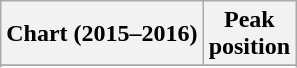<table class="wikitable sortable">
<tr>
<th>Chart (2015–2016)</th>
<th>Peak <br> position</th>
</tr>
<tr>
</tr>
<tr>
</tr>
<tr>
</tr>
<tr>
</tr>
<tr>
</tr>
<tr>
</tr>
</table>
